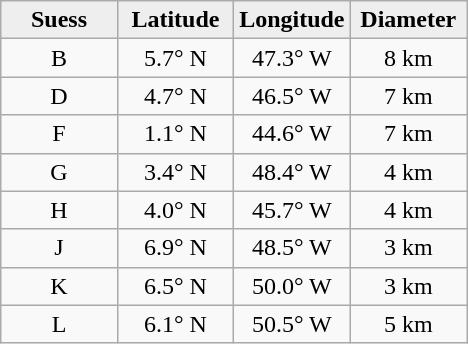<table class="wikitable">
<tr>
<th width="25%" style="background:#eeeeee;">Suess</th>
<th width="25%" style="background:#eeeeee;">Latitude</th>
<th width="25%" style="background:#eeeeee;">Longitude</th>
<th width="25%" style="background:#eeeeee;">Diameter</th>
</tr>
<tr>
<td align="center">B</td>
<td align="center">5.7° N</td>
<td align="center">47.3° W</td>
<td align="center">8 km</td>
</tr>
<tr>
<td align="center">D</td>
<td align="center">4.7° N</td>
<td align="center">46.5° W</td>
<td align="center">7 km</td>
</tr>
<tr>
<td align="center">F</td>
<td align="center">1.1° N</td>
<td align="center">44.6° W</td>
<td align="center">7 km</td>
</tr>
<tr>
<td align="center">G</td>
<td align="center">3.4° N</td>
<td align="center">48.4° W</td>
<td align="center">4 km</td>
</tr>
<tr>
<td align="center">H</td>
<td align="center">4.0° N</td>
<td align="center">45.7° W</td>
<td align="center">4 km</td>
</tr>
<tr>
<td align="center">J</td>
<td align="center">6.9° N</td>
<td align="center">48.5° W</td>
<td align="center">3 km</td>
</tr>
<tr>
<td align="center">K</td>
<td align="center">6.5° N</td>
<td align="center">50.0° W</td>
<td align="center">3 km</td>
</tr>
<tr>
<td align="center">L</td>
<td align="center">6.1° N</td>
<td align="center">50.5° W</td>
<td align="center">5 km</td>
</tr>
</table>
